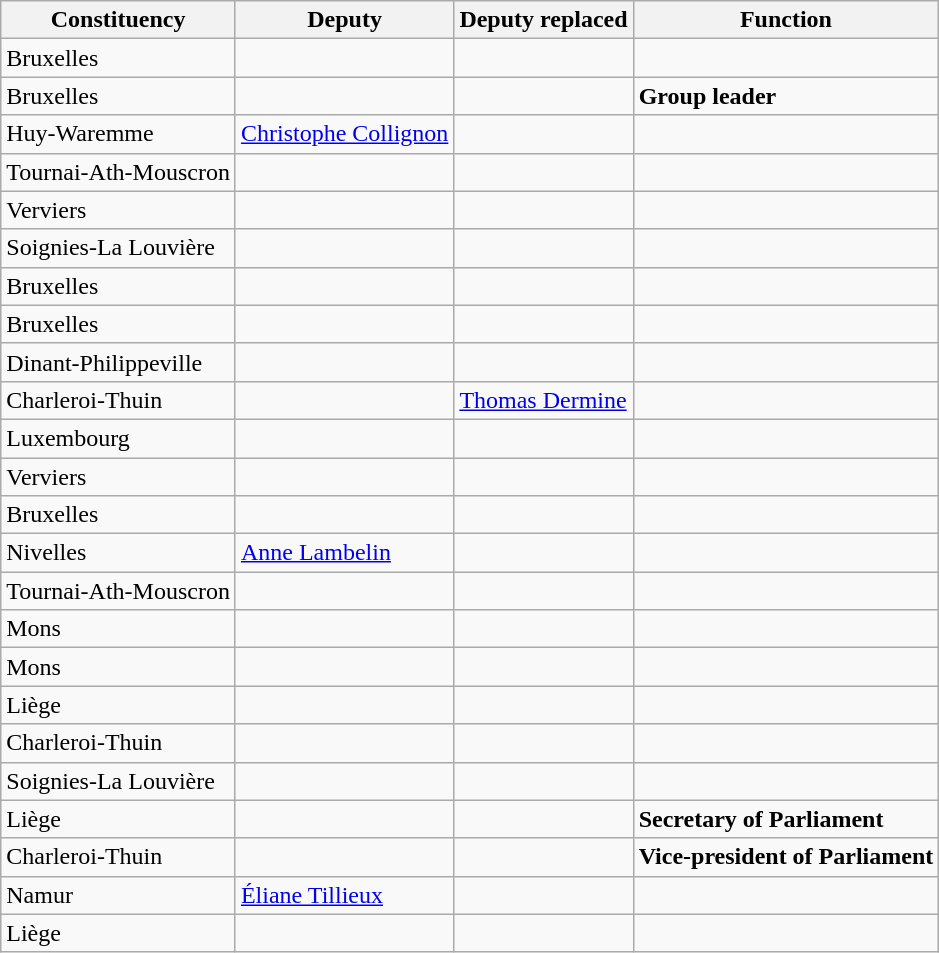<table class="wikitable">
<tr>
<th>Constituency</th>
<th>Deputy</th>
<th><strong>Deputy replaced</strong></th>
<th>Function</th>
</tr>
<tr>
<td>Bruxelles</td>
<td></td>
<td></td>
<td></td>
</tr>
<tr>
<td>Bruxelles</td>
<td></td>
<td></td>
<td><strong>Group leader</strong></td>
</tr>
<tr>
<td>Huy-Waremme</td>
<td><a href='#'>Christophe Collignon</a></td>
<td></td>
<td></td>
</tr>
<tr>
<td>Tournai-Ath-Mouscron</td>
<td></td>
<td></td>
<td></td>
</tr>
<tr>
<td>Verviers</td>
<td></td>
<td></td>
<td></td>
</tr>
<tr>
<td>Soignies-La Louvière</td>
<td></td>
<td></td>
<td></td>
</tr>
<tr>
<td>Bruxelles</td>
<td></td>
<td></td>
<td></td>
</tr>
<tr>
<td>Bruxelles</td>
<td></td>
<td></td>
<td></td>
</tr>
<tr>
<td>Dinant-Philippeville</td>
<td></td>
<td></td>
<td></td>
</tr>
<tr>
<td>Charleroi-Thuin</td>
<td></td>
<td><a href='#'>Thomas Dermine</a></td>
<td></td>
</tr>
<tr>
<td>Luxembourg</td>
<td></td>
<td></td>
<td></td>
</tr>
<tr>
<td>Verviers</td>
<td></td>
<td></td>
<td></td>
</tr>
<tr>
<td>Bruxelles</td>
<td></td>
<td></td>
<td></td>
</tr>
<tr>
<td>Nivelles</td>
<td><a href='#'>Anne Lambelin</a></td>
<td></td>
<td></td>
</tr>
<tr>
<td>Tournai-Ath-Mouscron</td>
<td></td>
<td></td>
<td></td>
</tr>
<tr>
<td>Mons</td>
<td></td>
<td></td>
<td></td>
</tr>
<tr>
<td>Mons</td>
<td></td>
<td></td>
<td></td>
</tr>
<tr>
<td>Liège</td>
<td></td>
<td></td>
<td></td>
</tr>
<tr>
<td>Charleroi-Thuin</td>
<td></td>
<td></td>
<td></td>
</tr>
<tr>
<td>Soignies-La Louvière</td>
<td></td>
<td></td>
<td></td>
</tr>
<tr>
<td>Liège</td>
<td></td>
<td></td>
<td><strong>Secretary of Parliament</strong></td>
</tr>
<tr>
<td>Charleroi-Thuin</td>
<td></td>
<td></td>
<td><strong>Vice-president of Parliament</strong></td>
</tr>
<tr>
<td>Namur</td>
<td><a href='#'>Éliane Tillieux</a></td>
<td></td>
<td></td>
</tr>
<tr>
<td>Liège</td>
<td></td>
<td></td>
<td></td>
</tr>
</table>
